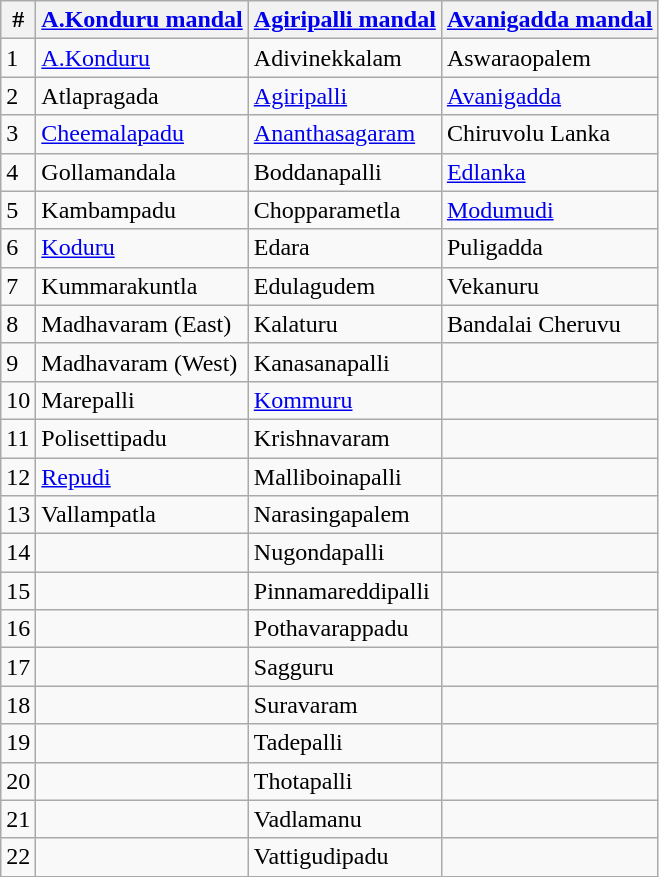<table class="wikitable">
<tr>
<th>#</th>
<th><a href='#'>A.Konduru mandal</a></th>
<th><a href='#'>Agiripalli mandal</a></th>
<th><a href='#'>Avanigadda mandal</a></th>
</tr>
<tr>
<td>1</td>
<td><a href='#'>A.Konduru</a></td>
<td>Adivinekkalam</td>
<td>Aswaraopalem</td>
</tr>
<tr>
<td>2</td>
<td>Atlapragada</td>
<td><a href='#'>Agiripalli</a></td>
<td><a href='#'>Avanigadda</a></td>
</tr>
<tr>
<td>3</td>
<td><a href='#'>Cheemalapadu</a></td>
<td><a href='#'>Ananthasagaram</a></td>
<td>Chiruvolu Lanka</td>
</tr>
<tr>
<td>4</td>
<td>Gollamandala</td>
<td>Boddanapalli</td>
<td><a href='#'>Edlanka</a></td>
</tr>
<tr>
<td>5</td>
<td>Kambampadu</td>
<td>Chopparametla</td>
<td><a href='#'>Modumudi</a></td>
</tr>
<tr>
<td>6</td>
<td><a href='#'>Koduru</a></td>
<td>Edara</td>
<td>Puligadda</td>
</tr>
<tr>
<td>7</td>
<td>Kummarakuntla</td>
<td>Edulagudem</td>
<td>Vekanuru</td>
</tr>
<tr>
<td>8</td>
<td>Madhavaram (East)</td>
<td>Kalaturu</td>
<td>Bandalai Cheruvu</td>
</tr>
<tr>
<td>9</td>
<td>Madhavaram (West)</td>
<td>Kanasanapalli</td>
<td></td>
</tr>
<tr>
<td>10</td>
<td>Marepalli</td>
<td><a href='#'>Kommuru</a></td>
<td></td>
</tr>
<tr>
<td>11</td>
<td>Polisettipadu</td>
<td>Krishnavaram</td>
<td></td>
</tr>
<tr>
<td>12</td>
<td><a href='#'>Repudi</a></td>
<td>Malliboinapalli</td>
<td></td>
</tr>
<tr>
<td>13</td>
<td>Vallampatla</td>
<td>Narasingapalem</td>
<td></td>
</tr>
<tr>
<td>14</td>
<td></td>
<td>Nugondapalli</td>
<td></td>
</tr>
<tr>
<td>15</td>
<td></td>
<td>Pinnamareddipalli</td>
<td></td>
</tr>
<tr>
<td>16</td>
<td></td>
<td>Pothavarappadu</td>
<td></td>
</tr>
<tr>
<td>17</td>
<td></td>
<td>Sagguru</td>
<td></td>
</tr>
<tr>
<td>18</td>
<td></td>
<td>Suravaram</td>
<td></td>
</tr>
<tr>
<td>19</td>
<td></td>
<td>Tadepalli</td>
<td></td>
</tr>
<tr>
<td>20</td>
<td></td>
<td>Thotapalli</td>
<td></td>
</tr>
<tr>
<td>21</td>
<td></td>
<td>Vadlamanu</td>
<td></td>
</tr>
<tr>
<td>22</td>
<td></td>
<td>Vattigudipadu</td>
<td></td>
</tr>
</table>
